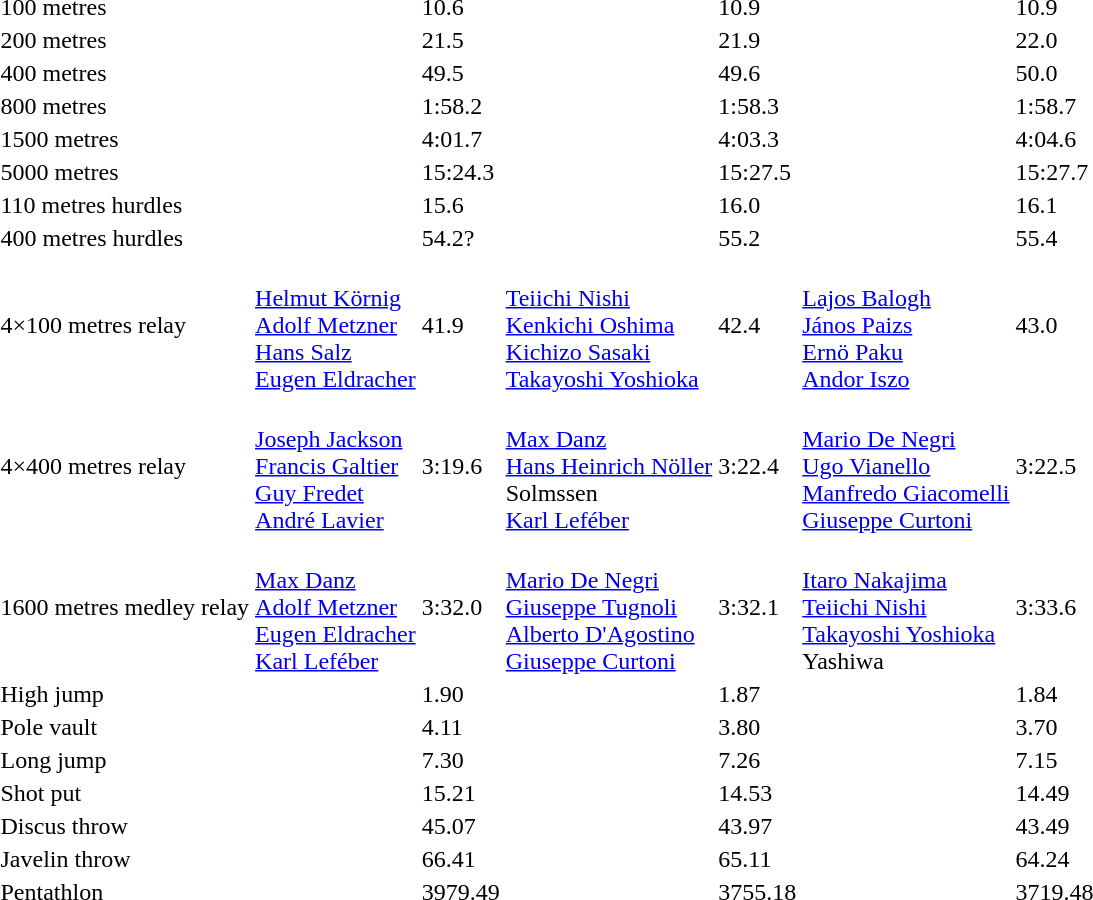<table>
<tr>
<td>100 metres</td>
<td></td>
<td>10.6</td>
<td></td>
<td>10.9</td>
<td></td>
<td>10.9</td>
</tr>
<tr>
<td>200 metres</td>
<td></td>
<td>21.5</td>
<td></td>
<td>21.9</td>
<td></td>
<td>22.0</td>
</tr>
<tr>
<td>400 metres</td>
<td></td>
<td>49.5</td>
<td></td>
<td>49.6</td>
<td></td>
<td>50.0</td>
</tr>
<tr>
<td>800 metres</td>
<td></td>
<td>1:58.2</td>
<td></td>
<td>1:58.3</td>
<td></td>
<td>1:58.7</td>
</tr>
<tr>
<td>1500 metres</td>
<td></td>
<td>4:01.7</td>
<td></td>
<td>4:03.3</td>
<td></td>
<td>4:04.6</td>
</tr>
<tr>
<td>5000 metres</td>
<td></td>
<td>15:24.3</td>
<td></td>
<td>15:27.5</td>
<td></td>
<td>15:27.7</td>
</tr>
<tr>
<td>110 metres hurdles</td>
<td></td>
<td>15.6</td>
<td></td>
<td>16.0</td>
<td></td>
<td>16.1</td>
</tr>
<tr>
<td>400 metres hurdles</td>
<td></td>
<td>54.2?</td>
<td></td>
<td>55.2</td>
<td></td>
<td>55.4</td>
</tr>
<tr>
<td>4×100 metres relay</td>
<td><br><a href='#'>Helmut Körnig</a><br><a href='#'>Adolf Metzner</a><br><a href='#'>Hans Salz</a><br><a href='#'>Eugen Eldracher</a></td>
<td>41.9</td>
<td><br><a href='#'>Teiichi Nishi</a><br><a href='#'>Kenkichi Oshima</a><br><a href='#'>Kichizo Sasaki</a><br><a href='#'>Takayoshi Yoshioka</a></td>
<td>42.4</td>
<td><br><a href='#'>Lajos Balogh</a><br><a href='#'>János Paizs</a><br><a href='#'>Ernö Paku</a><br><a href='#'>Andor Iszo</a></td>
<td>43.0</td>
</tr>
<tr>
<td>4×400 metres relay</td>
<td><br><a href='#'>Joseph Jackson</a><br><a href='#'>Francis Galtier</a><br><a href='#'>Guy Fredet</a><br><a href='#'>André Lavier</a></td>
<td>3:19.6</td>
<td><br><a href='#'>Max Danz</a><br><a href='#'>Hans Heinrich Nöller</a><br>Solmssen<br><a href='#'>Karl Leféber</a></td>
<td>3:22.4</td>
<td><br><a href='#'>Mario De Negri</a><br><a href='#'>Ugo Vianello</a><br><a href='#'>Manfredo Giacomelli</a><br><a href='#'>Giuseppe Curtoni</a></td>
<td>3:22.5</td>
</tr>
<tr>
<td>1600 metres medley relay</td>
<td><br><a href='#'>Max Danz</a><br><a href='#'>Adolf Metzner</a><br><a href='#'>Eugen Eldracher</a><br><a href='#'>Karl Leféber</a></td>
<td>3:32.0</td>
<td><br><a href='#'>Mario De Negri</a><br><a href='#'>Giuseppe Tugnoli</a><br><a href='#'>Alberto D'Agostino</a><br><a href='#'>Giuseppe Curtoni</a></td>
<td>3:32.1</td>
<td><br><a href='#'>Itaro Nakajima</a><br><a href='#'>Teiichi Nishi</a><br><a href='#'>Takayoshi Yoshioka</a><br>Yashiwa</td>
<td>3:33.6</td>
</tr>
<tr>
<td>High jump</td>
<td></td>
<td>1.90</td>
<td></td>
<td>1.87</td>
<td></td>
<td>1.84</td>
</tr>
<tr>
<td>Pole vault</td>
<td></td>
<td>4.11</td>
<td></td>
<td>3.80</td>
<td></td>
<td>3.70</td>
</tr>
<tr>
<td>Long jump</td>
<td></td>
<td>7.30</td>
<td></td>
<td>7.26</td>
<td></td>
<td>7.15</td>
</tr>
<tr>
<td>Shot put</td>
<td></td>
<td>15.21</td>
<td></td>
<td>14.53</td>
<td></td>
<td>14.49</td>
</tr>
<tr>
<td>Discus throw</td>
<td></td>
<td>45.07</td>
<td></td>
<td>43.97</td>
<td></td>
<td>43.49</td>
</tr>
<tr>
<td>Javelin throw</td>
<td></td>
<td>66.41</td>
<td></td>
<td>65.11</td>
<td></td>
<td>64.24</td>
</tr>
<tr>
<td>Pentathlon</td>
<td></td>
<td>3979.49</td>
<td></td>
<td>3755.18</td>
<td></td>
<td>3719.48</td>
</tr>
</table>
